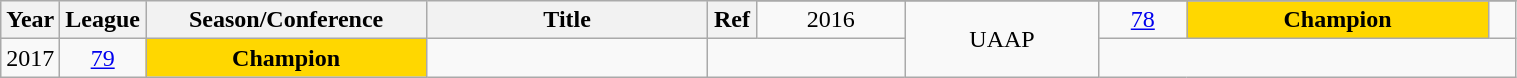<table class="wikitable sortable" style="text-align:center" width="80%">
<tr>
<th style="width:5px;" rowspan="2">Year</th>
<th style="width:10px;" rowspan="2">League</th>
<th style="width:180px;" rowspan="2">Season/Conference</th>
<th style="width:180px;" rowspan="2">Title</th>
<th style="width:25px;" rowspan="2">Ref</th>
</tr>
<tr>
<td>2016</td>
<td rowspan=2>UAAP</td>
<td><a href='#'>78</a></td>
<td style="background:gold"><strong>Champion</strong></td>
<td></td>
</tr>
<tr>
<td>2017</td>
<td><a href='#'>79</a></td>
<td style="background:gold"><strong>Champion</strong></td>
<td></td>
</tr>
</table>
